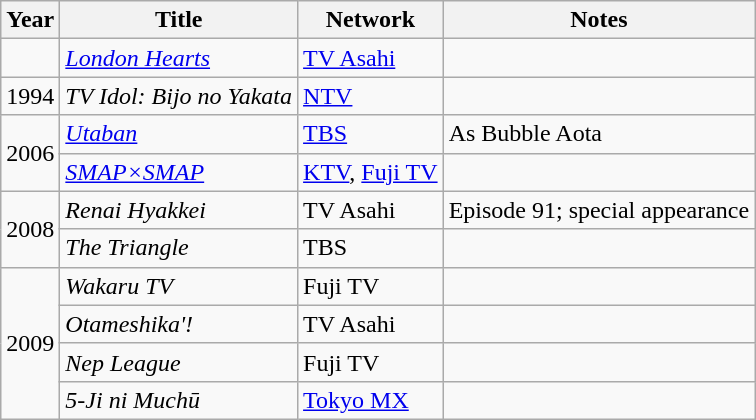<table class="wikitable">
<tr>
<th>Year</th>
<th>Title</th>
<th>Network</th>
<th>Notes</th>
</tr>
<tr>
<td></td>
<td><em><a href='#'>London Hearts</a></em></td>
<td><a href='#'>TV Asahi</a></td>
<td></td>
</tr>
<tr>
<td>1994</td>
<td><em>TV Idol: Bijo no Yakata</em></td>
<td><a href='#'>NTV</a></td>
<td></td>
</tr>
<tr>
<td rowspan="2">2006</td>
<td><em><a href='#'>Utaban</a></em></td>
<td><a href='#'>TBS</a></td>
<td>As Bubble Aota</td>
</tr>
<tr>
<td><em><a href='#'>SMAP×SMAP</a></em></td>
<td><a href='#'>KTV</a>, <a href='#'>Fuji TV</a></td>
<td></td>
</tr>
<tr>
<td rowspan="2">2008</td>
<td><em>Renai Hyakkei</em></td>
<td>TV Asahi</td>
<td>Episode 91; special appearance</td>
</tr>
<tr>
<td><em>The Triangle</em></td>
<td>TBS</td>
<td></td>
</tr>
<tr>
<td rowspan="4">2009</td>
<td><em>Wakaru TV</em></td>
<td>Fuji TV</td>
<td></td>
</tr>
<tr>
<td><em>Otameshika'!</em></td>
<td>TV Asahi</td>
<td></td>
</tr>
<tr>
<td><em>Nep League</em></td>
<td>Fuji TV</td>
<td></td>
</tr>
<tr>
<td><em>5-Ji ni Muchū</em></td>
<td><a href='#'>Tokyo MX</a></td>
</tr>
</table>
